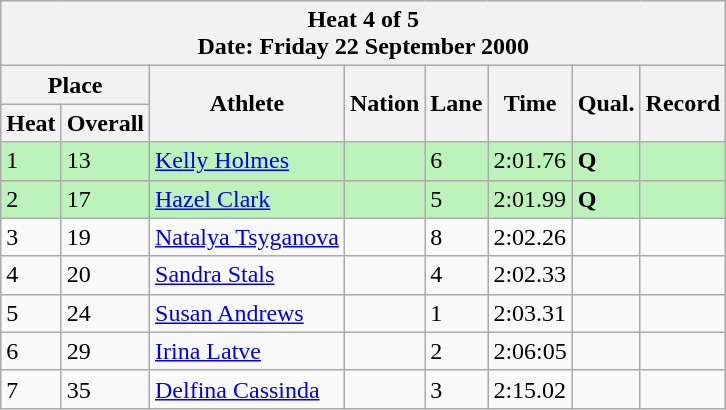<table class="wikitable sortable">
<tr>
<th colspan=9>Heat 4 of 5 <br> Date: Friday 22 September 2000 <br></th>
</tr>
<tr>
<th colspan=2>Place</th>
<th rowspan=2>Athlete</th>
<th rowspan=2>Nation</th>
<th rowspan=2>Lane</th>
<th rowspan=2>Time</th>
<th rowspan=2>Qual.</th>
<th rowspan=2>Record</th>
</tr>
<tr>
<th>Heat</th>
<th>Overall</th>
</tr>
<tr bgcolor = "bbf3bb">
<td>1</td>
<td>13</td>
<td align="left"><a href='#'>Kelly Holmes</a></td>
<td align="left"></td>
<td>6</td>
<td>2:01.76</td>
<td><strong>Q</strong></td>
<td></td>
</tr>
<tr bgcolor = "bbf3bb">
<td>2</td>
<td>17</td>
<td align="left"><a href='#'>Hazel Clark</a></td>
<td align="left"></td>
<td>5</td>
<td>2:01.99</td>
<td><strong>Q </strong></td>
<td></td>
</tr>
<tr>
<td>3</td>
<td>19</td>
<td align="left"><a href='#'>Natalya Tsyganova</a></td>
<td align="left"></td>
<td>8</td>
<td>2:02.26</td>
<td></td>
<td></td>
</tr>
<tr>
<td>4</td>
<td>20</td>
<td align="left"><a href='#'>Sandra Stals</a></td>
<td align="left"></td>
<td>4</td>
<td>2:02.33</td>
<td></td>
<td></td>
</tr>
<tr>
<td>5</td>
<td>24</td>
<td align="left"><a href='#'>Susan Andrews</a></td>
<td align="left"></td>
<td>1</td>
<td>2:03.31</td>
<td></td>
<td></td>
</tr>
<tr>
<td>6</td>
<td>29</td>
<td align="left"><a href='#'>Irina Latve</a></td>
<td align="left"></td>
<td>2</td>
<td>2:06:05</td>
<td></td>
<td></td>
</tr>
<tr>
<td>7</td>
<td>35</td>
<td align="left"><a href='#'>Delfina Cassinda</a></td>
<td align="left"></td>
<td>3</td>
<td>2:15.02</td>
<td></td>
<td></td>
</tr>
</table>
